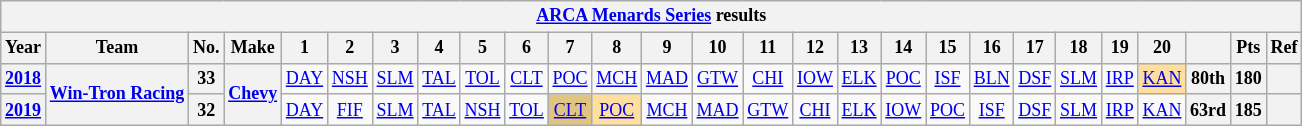<table class="wikitable" style="text-align:center; font-size:75%">
<tr>
<th colspan=48><a href='#'>ARCA Menards Series</a> results</th>
</tr>
<tr>
<th>Year</th>
<th>Team</th>
<th>No.</th>
<th>Make</th>
<th>1</th>
<th>2</th>
<th>3</th>
<th>4</th>
<th>5</th>
<th>6</th>
<th>7</th>
<th>8</th>
<th>9</th>
<th>10</th>
<th>11</th>
<th>12</th>
<th>13</th>
<th>14</th>
<th>15</th>
<th>16</th>
<th>17</th>
<th>18</th>
<th>19</th>
<th>20</th>
<th></th>
<th>Pts</th>
<th>Ref</th>
</tr>
<tr>
<th><a href='#'>2018</a></th>
<th rowspan=2><a href='#'>Win-Tron Racing</a></th>
<th>33</th>
<th rowspan=2><a href='#'>Chevy</a></th>
<td><a href='#'>DAY</a></td>
<td><a href='#'>NSH</a></td>
<td><a href='#'>SLM</a></td>
<td><a href='#'>TAL</a></td>
<td><a href='#'>TOL</a></td>
<td><a href='#'>CLT</a></td>
<td><a href='#'>POC</a></td>
<td><a href='#'>MCH</a></td>
<td><a href='#'>MAD</a></td>
<td><a href='#'>GTW</a></td>
<td><a href='#'>CHI</a></td>
<td><a href='#'>IOW</a></td>
<td><a href='#'>ELK</a></td>
<td><a href='#'>POC</a></td>
<td><a href='#'>ISF</a></td>
<td><a href='#'>BLN</a></td>
<td><a href='#'>DSF</a></td>
<td><a href='#'>SLM</a></td>
<td><a href='#'>IRP</a></td>
<td style="background:#FFDF9F;"><a href='#'>KAN</a><br></td>
<th>80th</th>
<th>180</th>
<th></th>
</tr>
<tr>
<th><a href='#'>2019</a></th>
<th>32</th>
<td><a href='#'>DAY</a></td>
<td><a href='#'>FIF</a></td>
<td><a href='#'>SLM</a></td>
<td><a href='#'>TAL</a></td>
<td><a href='#'>NSH</a></td>
<td><a href='#'>TOL</a></td>
<td style="background:#DFC484;"><a href='#'>CLT</a><br></td>
<td style="background:#FFDF9F;"><a href='#'>POC</a><br></td>
<td><a href='#'>MCH</a></td>
<td><a href='#'>MAD</a></td>
<td><a href='#'>GTW</a></td>
<td><a href='#'>CHI</a></td>
<td><a href='#'>ELK</a></td>
<td><a href='#'>IOW</a></td>
<td><a href='#'>POC</a></td>
<td><a href='#'>ISF</a></td>
<td><a href='#'>DSF</a></td>
<td><a href='#'>SLM</a></td>
<td><a href='#'>IRP</a></td>
<td><a href='#'>KAN</a></td>
<th>63rd</th>
<th>185</th>
<th></th>
</tr>
</table>
